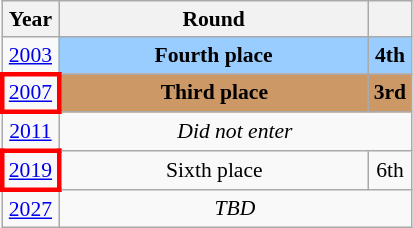<table class="wikitable" style="text-align: center; font-size:90%">
<tr>
<th>Year</th>
<th style="width:200px">Round</th>
<th></th>
</tr>
<tr>
<td><a href='#'>2003</a></td>
<td bgcolor="9acdff"><strong>Fourth place</strong></td>
<td bgcolor="9acdff"><strong>4th</strong></td>
</tr>
<tr>
<td style="border: 3px solid red"><a href='#'>2007</a></td>
<td bgcolor="cc9966"><strong>Third place</strong></td>
<td bgcolor="cc9966"><strong>3rd</strong></td>
</tr>
<tr>
<td><a href='#'>2011</a></td>
<td colspan="2"><em>Did not enter</em></td>
</tr>
<tr>
<td style="border: 3px solid red"><a href='#'>2019</a></td>
<td>Sixth place</td>
<td>6th</td>
</tr>
<tr>
<td><a href='#'>2027</a></td>
<td colspan="2"><em>TBD</em></td>
</tr>
</table>
